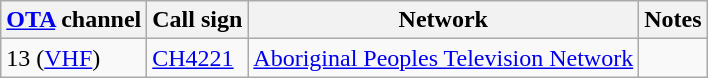<table class="wikitable sortable">
<tr>
<th><a href='#'>OTA</a> channel</th>
<th>Call sign</th>
<th>Network</th>
<th>Notes</th>
</tr>
<tr>
<td>13 (<a href='#'>VHF</a>)</td>
<td><a href='#'>CH4221</a></td>
<td><a href='#'>Aboriginal Peoples Television Network</a></td>
<td></td>
</tr>
</table>
